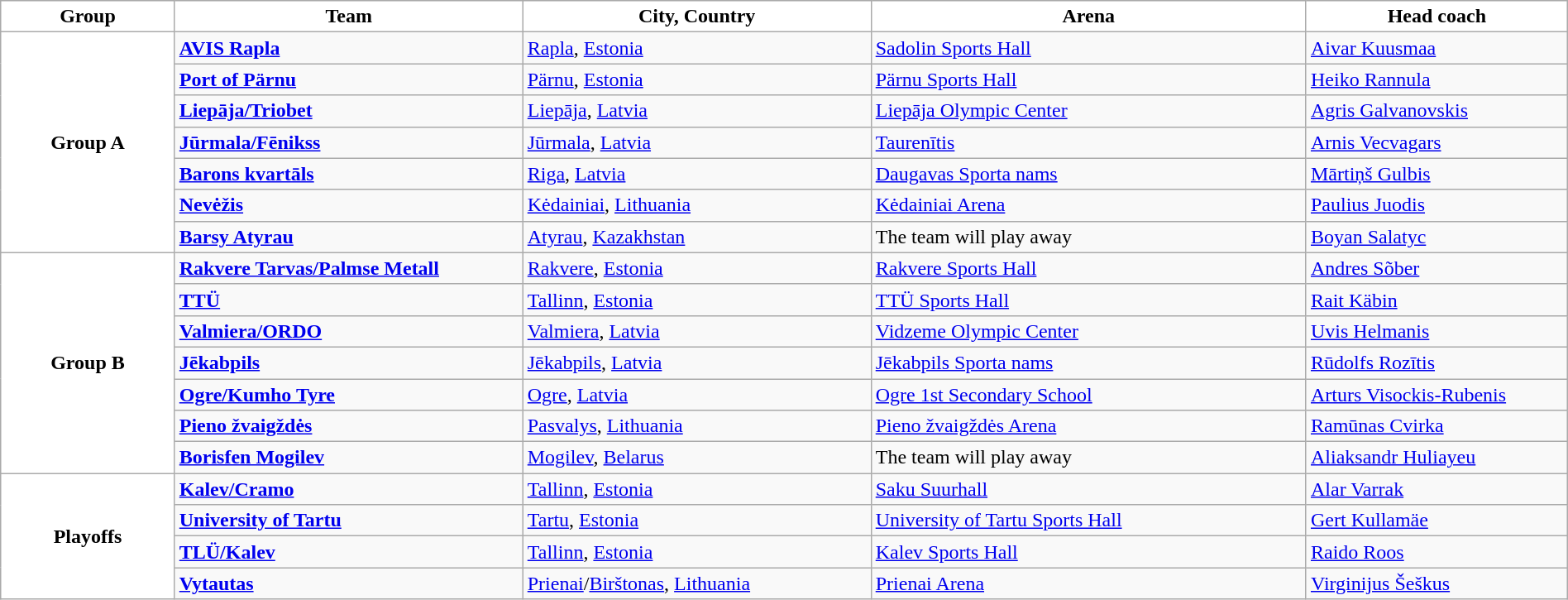<table class="wikitable" style="width:100%; text-align:left">
<tr>
<th style="background:white; width:10%">Group</th>
<th style="background:white; width:20%">Team</th>
<th style="background:white; width:20%">City, Country</th>
<th style="background:white; width:25%">Arena</th>
<th style="background:white; width:15%">Head coach</th>
</tr>
<tr>
<th style="background:white;" rowspan="7">Group A</th>
<td> <strong><a href='#'>AVIS Rapla</a></strong></td>
<td><a href='#'>Rapla</a>, <a href='#'>Estonia</a></td>
<td><a href='#'>Sadolin Sports Hall</a></td>
<td> <a href='#'>Aivar Kuusmaa</a></td>
</tr>
<tr>
<td> <strong><a href='#'>Port of Pärnu</a></strong></td>
<td><a href='#'>Pärnu</a>, <a href='#'>Estonia</a></td>
<td><a href='#'>Pärnu Sports Hall</a></td>
<td> <a href='#'>Heiko Rannula</a></td>
</tr>
<tr>
<td> <strong><a href='#'>Liepāja/Triobet</a></strong></td>
<td><a href='#'>Liepāja</a>, <a href='#'>Latvia</a></td>
<td><a href='#'>Liepāja Olympic Center</a></td>
<td> <a href='#'>Agris Galvanovskis</a></td>
</tr>
<tr>
<td> <strong><a href='#'>Jūrmala/Fēnikss</a></strong></td>
<td><a href='#'>Jūrmala</a>, <a href='#'>Latvia</a></td>
<td><a href='#'>Taurenītis</a></td>
<td> <a href='#'>Arnis Vecvagars</a></td>
</tr>
<tr>
<td> <strong><a href='#'>Barons kvartāls</a></strong></td>
<td><a href='#'>Riga</a>, <a href='#'>Latvia</a></td>
<td><a href='#'>Daugavas Sporta nams</a></td>
<td> <a href='#'>Mārtiņš Gulbis</a></td>
</tr>
<tr>
<td> <strong><a href='#'>Nevėžis</a></strong></td>
<td><a href='#'>Kėdainiai</a>, <a href='#'>Lithuania</a></td>
<td><a href='#'>Kėdainiai Arena</a></td>
<td> <a href='#'>Paulius Juodis</a></td>
</tr>
<tr>
<td> <strong><a href='#'>Barsy Atyrau</a></strong></td>
<td><a href='#'>Atyrau</a>, <a href='#'>Kazakhstan</a></td>
<td>The team will play away</td>
<td> <a href='#'>Boyan Salatyc</a></td>
</tr>
<tr>
<th style="background:white;" rowspan=7>Group B</th>
<td> <strong><a href='#'>Rakvere Tarvas/Palmse Metall</a></strong></td>
<td><a href='#'>Rakvere</a>, <a href='#'>Estonia</a></td>
<td><a href='#'>Rakvere Sports Hall</a></td>
<td> <a href='#'>Andres Sõber</a></td>
</tr>
<tr>
<td> <strong><a href='#'>TTÜ</a></strong></td>
<td><a href='#'>Tallinn</a>, <a href='#'>Estonia</a></td>
<td><a href='#'>TTÜ Sports Hall</a></td>
<td> <a href='#'>Rait Käbin</a></td>
</tr>
<tr>
<td> <strong><a href='#'>Valmiera/ORDO</a></strong></td>
<td><a href='#'>Valmiera</a>, <a href='#'>Latvia</a></td>
<td><a href='#'>Vidzeme Olympic Center</a></td>
<td> <a href='#'>Uvis Helmanis</a></td>
</tr>
<tr>
<td> <strong><a href='#'>Jēkabpils</a></strong></td>
<td><a href='#'>Jēkabpils</a>, <a href='#'>Latvia</a></td>
<td><a href='#'>Jēkabpils Sporta nams</a></td>
<td> <a href='#'>Rūdolfs Rozītis</a></td>
</tr>
<tr>
<td> <strong><a href='#'>Ogre/Kumho Tyre</a></strong></td>
<td><a href='#'>Ogre</a>, <a href='#'>Latvia</a></td>
<td><a href='#'>Ogre 1st Secondary School</a></td>
<td> <a href='#'>Arturs Visockis-Rubenis</a></td>
</tr>
<tr>
<td> <strong><a href='#'>Pieno žvaigždės</a></strong></td>
<td><a href='#'>Pasvalys</a>, <a href='#'>Lithuania</a></td>
<td><a href='#'>Pieno žvaigždės Arena</a></td>
<td> <a href='#'>Ramūnas Cvirka</a></td>
</tr>
<tr>
<td> <strong><a href='#'>Borisfen Mogilev</a></strong></td>
<td><a href='#'>Mogilev</a>, <a href='#'>Belarus</a></td>
<td>The team will play away</td>
<td> <a href='#'>Aliaksandr Huliayeu</a></td>
</tr>
<tr>
<th style="background:white;" rowspan="6">Playoffs</th>
<td> <strong><a href='#'>Kalev/Cramo</a></strong></td>
<td><a href='#'>Tallinn</a>, <a href='#'>Estonia</a></td>
<td><a href='#'>Saku Suurhall</a></td>
<td> <a href='#'>Alar Varrak</a></td>
</tr>
<tr>
<td> <strong><a href='#'>University of Tartu</a></strong></td>
<td><a href='#'>Tartu</a>, <a href='#'>Estonia</a></td>
<td><a href='#'>University of Tartu Sports Hall</a></td>
<td> <a href='#'>Gert Kullamäe</a></td>
</tr>
<tr>
<td> <strong><a href='#'>TLÜ/Kalev</a></strong></td>
<td><a href='#'>Tallinn</a>, <a href='#'>Estonia</a></td>
<td><a href='#'>Kalev Sports Hall</a></td>
<td> <a href='#'>Raido Roos</a></td>
</tr>
<tr>
<td> <strong><a href='#'>Vytautas</a></strong></td>
<td><a href='#'>Prienai</a>/<a href='#'>Birštonas</a>, <a href='#'>Lithuania</a></td>
<td><a href='#'>Prienai Arena</a></td>
<td> <a href='#'>Virginijus Šeškus</a></td>
</tr>
</table>
